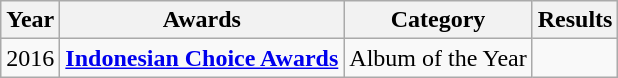<table class="wikitable">
<tr>
<th>Year</th>
<th>Awards</th>
<th>Category</th>
<th>Results</th>
</tr>
<tr>
<td>2016</td>
<td><strong><a href='#'>Indonesian Choice Awards</a></strong></td>
<td>Album of the Year</td>
<td></td>
</tr>
</table>
